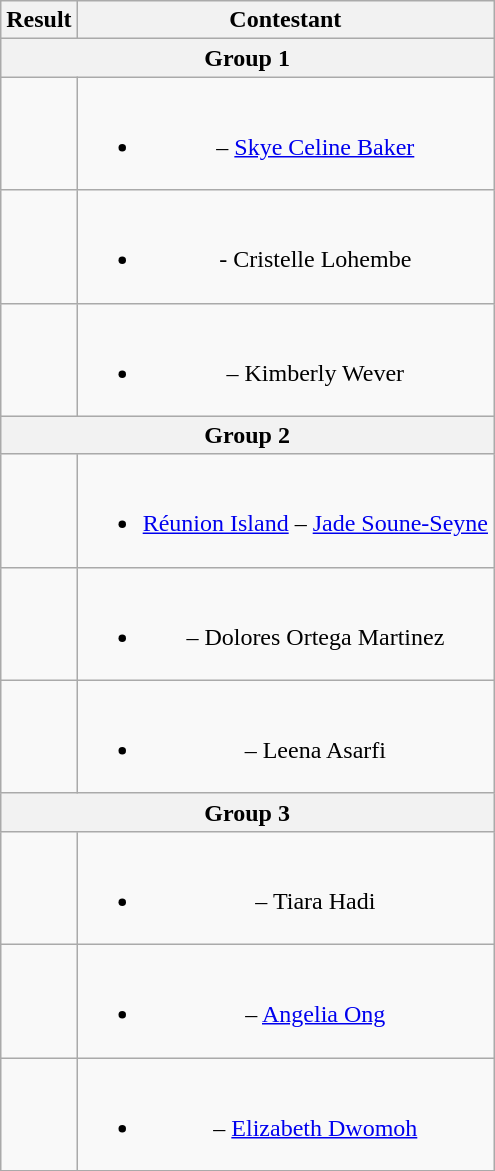<table class="wikitable" style="text-align:center;">
<tr>
<th>Result</th>
<th>Contestant</th>
</tr>
<tr>
<th colspan=2>Group 1</th>
</tr>
<tr>
<td></td>
<td><br><ul><li> – <a href='#'>Skye Celine Baker</a></li></ul></td>
</tr>
<tr>
<td></td>
<td><br><ul><li> - Cristelle Lohembe</li></ul></td>
</tr>
<tr>
<td></td>
<td><br><ul><li>  – Kimberly Wever</li></ul></td>
</tr>
<tr>
<th colspan=2>Group 2</th>
</tr>
<tr>
<td></td>
<td><br><ul><li> <a href='#'>Réunion Island</a> – <a href='#'>Jade Soune-Seyne</a></li></ul></td>
</tr>
<tr>
<td></td>
<td><br><ul><li> – Dolores Ortega Martinez</li></ul></td>
</tr>
<tr>
<td></td>
<td><br><ul><li> – Leena Asarfi</li></ul></td>
</tr>
<tr>
<th colspan=2>Group 3</th>
</tr>
<tr>
<td></td>
<td><br><ul><li> – Tiara Hadi</li></ul></td>
</tr>
<tr>
<td></td>
<td><br><ul><li> – <a href='#'>Angelia Ong</a></li></ul></td>
</tr>
<tr>
<td></td>
<td><br><ul><li> – <a href='#'>Elizabeth Dwomoh</a></li></ul></td>
</tr>
</table>
